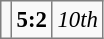<table bgcolor="#f9f9f9" cellpadding="3" cellspacing="0" border="1" style="font-size: 95%; border: gray solid 1px; border-collapse: collapse; background: #f9f9f9;">
<tr>
<td><strong></strong></td>
<td align="center"><strong>5:2</strong></td>
<td> <em>10th</em></td>
</tr>
</table>
